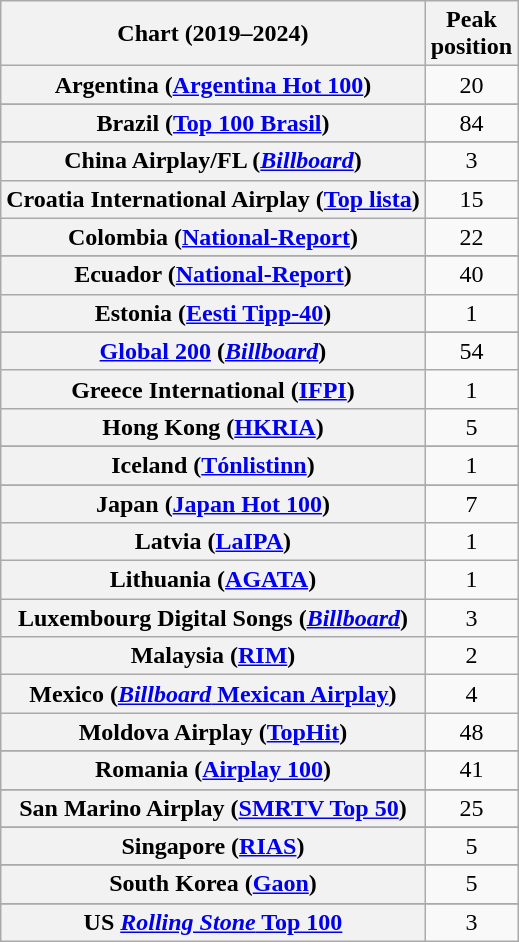<table class="wikitable sortable plainrowheaders" style="text-align:center">
<tr>
<th scope="col">Chart (2019–2024)</th>
<th scope="col">Peak<br>position</th>
</tr>
<tr>
<th scope="row">Argentina (<a href='#'>Argentina Hot 100</a>)</th>
<td>20</td>
</tr>
<tr>
</tr>
<tr>
</tr>
<tr>
</tr>
<tr>
</tr>
<tr>
<th scope="row">Brazil (<a href='#'>Top 100 Brasil</a>)</th>
<td>84</td>
</tr>
<tr>
</tr>
<tr>
</tr>
<tr>
</tr>
<tr>
</tr>
<tr>
<th scope="row">China Airplay/FL (<em><a href='#'>Billboard</a></em>)</th>
<td>3</td>
</tr>
<tr>
<th scope="row">Croatia International Airplay (<a href='#'>Top lista</a>)</th>
<td>15</td>
</tr>
<tr>
<th scope="row">Colombia (<a href='#'>National-Report</a>)</th>
<td>22</td>
</tr>
<tr>
</tr>
<tr>
</tr>
<tr>
</tr>
<tr>
</tr>
<tr>
<th scope="row">Ecuador (<a href='#'>National-Report</a>)</th>
<td>40</td>
</tr>
<tr>
<th scope="row">Estonia (<a href='#'>Eesti Tipp-40</a>)</th>
<td>1</td>
</tr>
<tr>
</tr>
<tr>
</tr>
<tr>
</tr>
<tr>
<th scope="row"><a href='#'>Global 200</a> (<em><a href='#'>Billboard</a></em>)</th>
<td>54</td>
</tr>
<tr>
<th scope="row">Greece International (<a href='#'>IFPI</a>)</th>
<td>1</td>
</tr>
<tr>
<th scope="row">Hong Kong (<a href='#'>HKRIA</a>)</th>
<td>5</td>
</tr>
<tr>
</tr>
<tr>
</tr>
<tr>
</tr>
<tr>
</tr>
<tr>
<th scope="row">Iceland (<a href='#'>Tónlistinn</a>)</th>
<td>1</td>
</tr>
<tr>
</tr>
<tr>
</tr>
<tr>
<th scope="row">Japan (<a href='#'>Japan Hot 100</a>)</th>
<td>7</td>
</tr>
<tr>
<th scope="row">Latvia (<a href='#'>LaIPA</a>)</th>
<td>1</td>
</tr>
<tr>
<th scope="row">Lithuania (<a href='#'>AGATA</a>)</th>
<td>1</td>
</tr>
<tr>
<th scope="row">Luxembourg Digital Songs (<em><a href='#'>Billboard</a></em>)</th>
<td>3</td>
</tr>
<tr>
<th scope="row">Malaysia (<a href='#'>RIM</a>)</th>
<td>2</td>
</tr>
<tr>
<th scope="row">Mexico (<a href='#'><em>Billboard</em> Mexican Airplay</a>)</th>
<td>4</td>
</tr>
<tr>
<th scope="row">Moldova Airplay (<a href='#'>TopHit</a>)</th>
<td>48</td>
</tr>
<tr>
</tr>
<tr>
</tr>
<tr>
</tr>
<tr>
</tr>
<tr>
</tr>
<tr>
</tr>
<tr>
<th scope="row">Romania (<a href='#'>Airplay 100</a>)</th>
<td>41</td>
</tr>
<tr>
</tr>
<tr>
<th scope="row">San Marino Airplay (<a href='#'>SMRTV Top 50</a>)</th>
<td>25</td>
</tr>
<tr>
</tr>
<tr>
<th scope="row">Singapore (<a href='#'>RIAS</a>)</th>
<td>5</td>
</tr>
<tr>
</tr>
<tr>
</tr>
<tr>
<th scope="row">South Korea (<a href='#'>Gaon</a>)</th>
<td>5</td>
</tr>
<tr>
</tr>
<tr>
</tr>
<tr>
</tr>
<tr>
</tr>
<tr>
</tr>
<tr>
</tr>
<tr>
</tr>
<tr>
</tr>
<tr>
</tr>
<tr>
</tr>
<tr>
</tr>
<tr>
</tr>
<tr>
<th scope="row">US <a href='#'><em>Rolling Stone</em> Top 100</a></th>
<td>3</td>
</tr>
</table>
